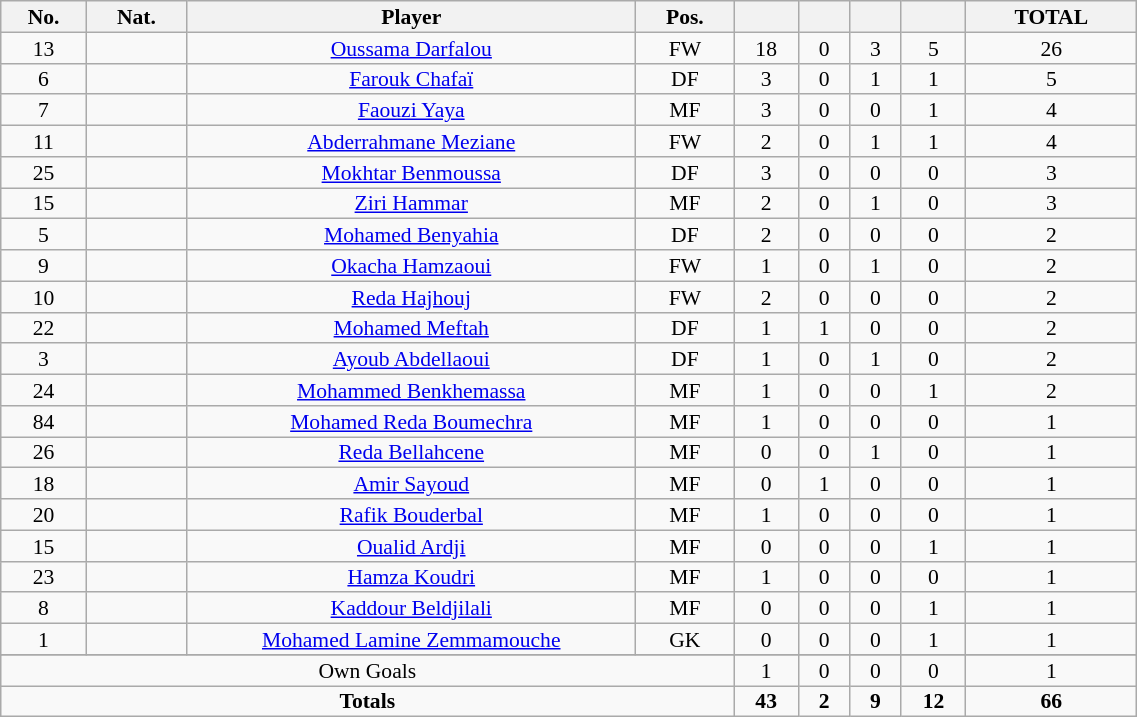<table class="wikitable sortable alternance"  style="font-size:90%; text-align:center; line-height:14px; width:60%;">
<tr>
<th width=10>No.</th>
<th width=10>Nat.</th>
<th width=140>Player</th>
<th width=10>Pos.</th>
<th width=10></th>
<th width=10></th>
<th width=10></th>
<th width=10></th>
<th width=10>TOTAL</th>
</tr>
<tr>
<td>13</td>
<td></td>
<td><a href='#'>Oussama Darfalou</a></td>
<td>FW</td>
<td>18</td>
<td>0</td>
<td>3</td>
<td>5</td>
<td>26</td>
</tr>
<tr>
<td>6</td>
<td></td>
<td><a href='#'>Farouk Chafaï</a></td>
<td>DF</td>
<td>3</td>
<td>0</td>
<td>1</td>
<td>1</td>
<td>5</td>
</tr>
<tr>
<td>7</td>
<td></td>
<td><a href='#'>Faouzi Yaya</a></td>
<td>MF</td>
<td>3</td>
<td>0</td>
<td>0</td>
<td>1</td>
<td>4</td>
</tr>
<tr>
<td>11</td>
<td></td>
<td><a href='#'>Abderrahmane Meziane</a></td>
<td>FW</td>
<td>2</td>
<td>0</td>
<td>1</td>
<td>1</td>
<td>4</td>
</tr>
<tr>
<td>25</td>
<td></td>
<td><a href='#'>Mokhtar Benmoussa</a></td>
<td>DF</td>
<td>3</td>
<td>0</td>
<td>0</td>
<td>0</td>
<td>3</td>
</tr>
<tr>
<td>15</td>
<td></td>
<td><a href='#'>Ziri Hammar</a></td>
<td>MF</td>
<td>2</td>
<td>0</td>
<td>1</td>
<td>0</td>
<td>3</td>
</tr>
<tr>
<td>5</td>
<td></td>
<td><a href='#'>Mohamed Benyahia</a></td>
<td>DF</td>
<td>2</td>
<td>0</td>
<td>0</td>
<td>0</td>
<td>2</td>
</tr>
<tr>
<td>9</td>
<td></td>
<td><a href='#'>Okacha Hamzaoui</a></td>
<td>FW</td>
<td>1</td>
<td>0</td>
<td>1</td>
<td>0</td>
<td>2</td>
</tr>
<tr>
<td>10</td>
<td></td>
<td><a href='#'>Reda Hajhouj</a></td>
<td>FW</td>
<td>2</td>
<td>0</td>
<td>0</td>
<td>0</td>
<td>2</td>
</tr>
<tr>
<td>22</td>
<td></td>
<td><a href='#'>Mohamed Meftah</a></td>
<td>DF</td>
<td>1</td>
<td>1</td>
<td>0</td>
<td>0</td>
<td>2</td>
</tr>
<tr>
<td>3</td>
<td></td>
<td><a href='#'>Ayoub Abdellaoui</a></td>
<td>DF</td>
<td>1</td>
<td>0</td>
<td>1</td>
<td>0</td>
<td>2</td>
</tr>
<tr>
<td>24</td>
<td></td>
<td><a href='#'>Mohammed Benkhemassa</a></td>
<td>MF</td>
<td>1</td>
<td>0</td>
<td>0</td>
<td>1</td>
<td>2</td>
</tr>
<tr>
<td>84</td>
<td></td>
<td><a href='#'>Mohamed Reda Boumechra</a></td>
<td>MF</td>
<td>1</td>
<td>0</td>
<td>0</td>
<td>0</td>
<td>1</td>
</tr>
<tr>
<td>26</td>
<td></td>
<td><a href='#'>Reda Bellahcene</a></td>
<td>MF</td>
<td>0</td>
<td>0</td>
<td>1</td>
<td>0</td>
<td>1</td>
</tr>
<tr>
<td>18</td>
<td></td>
<td><a href='#'>Amir Sayoud</a></td>
<td>MF</td>
<td>0</td>
<td>1</td>
<td>0</td>
<td>0</td>
<td>1</td>
</tr>
<tr>
<td>20</td>
<td></td>
<td><a href='#'>Rafik Bouderbal</a></td>
<td>MF</td>
<td>1</td>
<td>0</td>
<td>0</td>
<td>0</td>
<td>1</td>
</tr>
<tr>
<td>15</td>
<td></td>
<td><a href='#'>Oualid Ardji</a></td>
<td>MF</td>
<td>0</td>
<td>0</td>
<td>0</td>
<td>1</td>
<td>1</td>
</tr>
<tr>
<td>23</td>
<td></td>
<td><a href='#'>Hamza Koudri</a></td>
<td>MF</td>
<td>1</td>
<td>0</td>
<td>0</td>
<td>0</td>
<td>1</td>
</tr>
<tr>
<td>8</td>
<td></td>
<td><a href='#'>Kaddour Beldjilali</a></td>
<td>MF</td>
<td>0</td>
<td>0</td>
<td>0</td>
<td>1</td>
<td>1</td>
</tr>
<tr>
<td>1</td>
<td></td>
<td><a href='#'>Mohamed Lamine Zemmamouche</a></td>
<td>GK</td>
<td>0</td>
<td>0</td>
<td>0</td>
<td>1</td>
<td>1</td>
</tr>
<tr>
</tr>
<tr class="sortbottom">
<td colspan="4">Own Goals</td>
<td>1</td>
<td>0</td>
<td>0</td>
<td>0</td>
<td>1</td>
</tr>
<tr class="sortbottom">
<td colspan="4"><strong>Totals</strong></td>
<td><strong>43</strong></td>
<td><strong>2</strong></td>
<td><strong>9</strong></td>
<td><strong>12</strong></td>
<td><strong>66</strong></td>
</tr>
</table>
